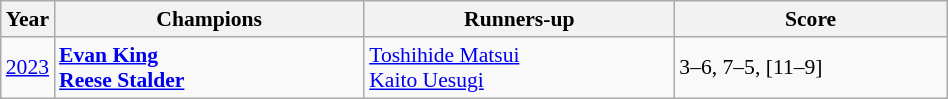<table class="wikitable" style="font-size:90%">
<tr>
<th>Year</th>
<th width="200">Champions</th>
<th width="200">Runners-up</th>
<th width="175">Score</th>
</tr>
<tr>
<td><a href='#'>2023</a></td>
<td> <strong><a href='#'>Evan King</a></strong><br> <strong><a href='#'>Reese Stalder</a></strong></td>
<td> <a href='#'>Toshihide Matsui</a><br> <a href='#'>Kaito Uesugi</a></td>
<td>3–6, 7–5, [11–9]</td>
</tr>
</table>
